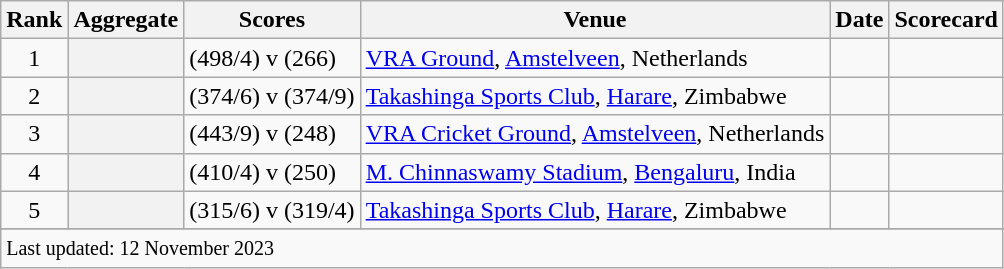<table class="wikitable plainrowheaders sortable">
<tr>
<th scope=col>Rank</th>
<th scope=col>Aggregate</th>
<th scope=col>Scores</th>
<th scope=col>Venue</th>
<th scope=col>Date</th>
<th scope=col>Scorecard</th>
</tr>
<tr>
<td align=center>1</td>
<th scope=row style=text-align:center;></th>
<td> (498/4) v  (266)</td>
<td><a href='#'>VRA Ground</a>, <a href='#'>Amstelveen</a>, Netherlands</td>
<td></td>
<td></td>
</tr>
<tr>
<td align=center>2</td>
<th scope=row style=text-align:center;></th>
<td> (374/6) v  (374/9)</td>
<td><a href='#'>Takashinga Sports Club</a>, <a href='#'>Harare</a>, Zimbabwe</td>
<td> </td>
<td></td>
</tr>
<tr>
<td align=center>3</td>
<th scope=row style=text-align:center;></th>
<td> (443/9) v  (248)</td>
<td><a href='#'>VRA Cricket Ground</a>, <a href='#'>Amstelveen</a>, Netherlands</td>
<td></td>
<td></td>
</tr>
<tr>
<td align=center>4</td>
<th scope=row style=text-align:center;></th>
<td> (410/4) v  (250)</td>
<td><a href='#'>M. Chinnaswamy Stadium</a>, <a href='#'>Bengaluru</a>, India</td>
<td> </td>
<td></td>
</tr>
<tr>
<td align=center>5</td>
<th scope=row style=text-align:center;></th>
<td> (315/6) v  (319/4)</td>
<td><a href='#'>Takashinga Sports Club</a>, <a href='#'>Harare</a>, Zimbabwe</td>
<td> </td>
<td></td>
</tr>
<tr>
</tr>
<tr class=sortbottom>
<td colspan=6><small>Last updated: 12 November 2023</small></td>
</tr>
</table>
